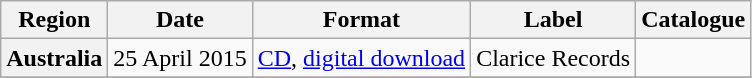<table class="wikitable plainrowheaders">
<tr>
<th scope="col">Region</th>
<th scope="col">Date</th>
<th scope="col">Format</th>
<th scope="col">Label</th>
<th scope="col">Catalogue</th>
</tr>
<tr>
<th scope="row">Australia</th>
<td>25 April 2015</td>
<td><a href='#'>CD</a>, <a href='#'>digital download</a></td>
<td>Clarice Records</td>
<td></td>
</tr>
<tr>
</tr>
</table>
